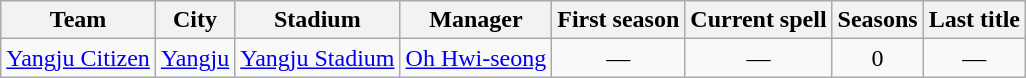<table class="wikitable" text-align:left">
<tr>
<th>Team</th>
<th>City</th>
<th>Stadium</th>
<th>Manager</th>
<th>First season</th>
<th>Current spell</th>
<th>Seasons</th>
<th>Last title</th>
</tr>
<tr>
<td><a href='#'>Yangju Citizen</a></td>
<td><a href='#'>Yangju</a></td>
<td><a href='#'>Yangju Stadium</a></td>
<td> <a href='#'>Oh Hwi-seong</a></td>
<td align="center">—</td>
<td align="center">—</td>
<td align="center">0</td>
<td align="center">—</td>
</tr>
</table>
